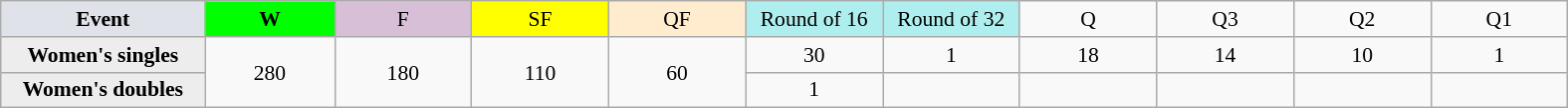<table class=wikitable style=font-size:90%;text-align:center>
<tr>
<td style="width:130px; background:#dfe2e9;"><strong>Event</strong></td>
<td style="width:80px; background:lime;"><strong>W</strong></td>
<td style="width:85px; background:thistle;">F</td>
<td style="width:85px; background:#ff0;">SF</td>
<td style="width:85px; background:#ffebcd;">QF</td>
<td style="width:85px; background:#afeeee;">Round of 16</td>
<td style="width:85px; background:#afeeee;">Round of 32</td>
<td width=85>Q</td>
<td width=85>Q3</td>
<td width=85>Q2</td>
<td width=85>Q1</td>
</tr>
<tr>
<th style="background:#ededed;">Women's singles</th>
<td rowspan=2>280</td>
<td rowspan=2>180</td>
<td rowspan=2>110</td>
<td rowspan=2>60</td>
<td>30</td>
<td>1</td>
<td>18</td>
<td>14</td>
<td>10</td>
<td>1</td>
</tr>
<tr>
<th style="background:#ededed;">Women's doubles</th>
<td>1</td>
<td></td>
<td></td>
<td></td>
<td></td>
<td></td>
</tr>
</table>
